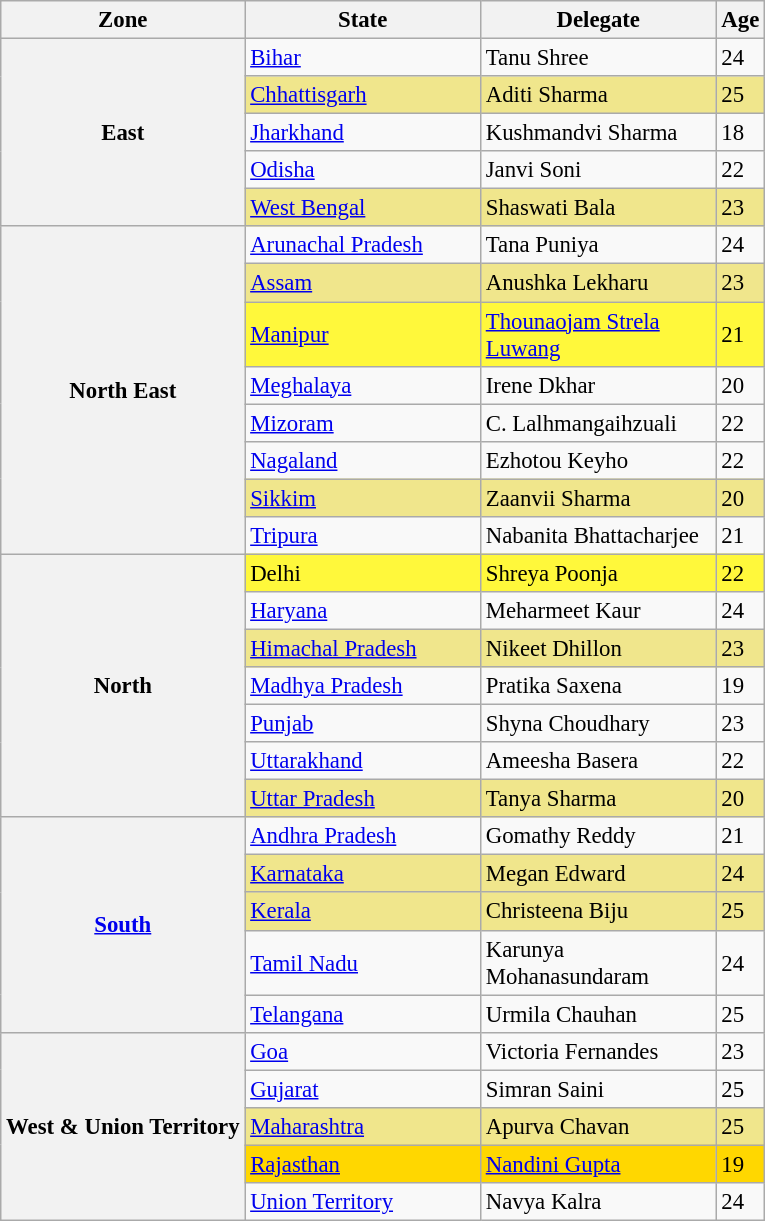<table class="wikitable sortable" style="font-size: 95%;">
<tr>
<th>Zone</th>
<th width=150px>State</th>
<th width=150px>Delegate</th>
<th>Age</th>
</tr>
<tr>
<th rowspan=5>East</th>
<td><a href='#'>Bihar</a></td>
<td>Tanu Shree</td>
<td>24</td>
</tr>
<tr style="background-color:khaki">
<td><a href='#'>Chhattisgarh</a></td>
<td>Aditi Sharma</td>
<td>25</td>
</tr>
<tr>
<td><a href='#'>Jharkhand</a></td>
<td>Kushmandvi Sharma</td>
<td>18</td>
</tr>
<tr>
<td><a href='#'>Odisha</a></td>
<td>Janvi Soni</td>
<td>22</td>
</tr>
<tr style="background-color:khaki">
<td><a href='#'>West Bengal</a></td>
<td>Shaswati Bala</td>
<td>23</td>
</tr>
<tr>
<th rowspan=8>North East</th>
<td><a href='#'>Arunachal Pradesh</a></td>
<td>Tana Puniya</td>
<td>24</td>
</tr>
<tr style="background-color:khaki">
<td><a href='#'>Assam</a></td>
<td>Anushka Lekharu</td>
<td>23</td>
</tr>
<tr style="background-color:#FFF83B">
<td><a href='#'>Manipur</a></td>
<td><a href='#'>Thounaojam Strela Luwang</a></td>
<td>21</td>
</tr>
<tr>
<td><a href='#'>Meghalaya</a></td>
<td>Irene Dkhar</td>
<td>20</td>
</tr>
<tr>
<td><a href='#'>Mizoram</a></td>
<td>C. Lalhmangaihzuali</td>
<td>22</td>
</tr>
<tr>
<td><a href='#'>Nagaland</a></td>
<td>Ezhotou Keyho</td>
<td>22</td>
</tr>
<tr style="background-color:khaki">
<td><a href='#'>Sikkim</a></td>
<td>Zaanvii Sharma</td>
<td>20</td>
</tr>
<tr>
<td><a href='#'>Tripura</a></td>
<td>Nabanita Bhattacharjee</td>
<td>21</td>
</tr>
<tr>
<th rowspan=7>North</th>
<td style="background-color:#FFF83B">Delhi</td>
<td style="background-color:#FFF83B">Shreya Poonja</td>
<td style="background-color:#FFF83B">22</td>
</tr>
<tr>
<td><a href='#'>Haryana</a></td>
<td>Meharmeet Kaur</td>
<td>24</td>
</tr>
<tr style="background-color:khaki">
<td><a href='#'>Himachal Pradesh</a></td>
<td>Nikeet Dhillon</td>
<td>23</td>
</tr>
<tr>
<td><a href='#'>Madhya Pradesh</a></td>
<td>Pratika Saxena</td>
<td>19</td>
</tr>
<tr>
<td><a href='#'>Punjab</a></td>
<td>Shyna Choudhary</td>
<td>23</td>
</tr>
<tr>
<td><a href='#'>Uttarakhand</a></td>
<td>Ameesha Basera</td>
<td>22</td>
</tr>
<tr style="background-color:khaki">
<td><a href='#'>Uttar Pradesh</a></td>
<td>Tanya Sharma</td>
<td>20</td>
</tr>
<tr>
<th rowspan=5><a href='#'>South</a></th>
<td><a href='#'>Andhra Pradesh</a></td>
<td>Gomathy Reddy</td>
<td>21</td>
</tr>
<tr style="background-color:khaki">
<td><a href='#'>Karnataka</a></td>
<td>Megan Edward</td>
<td>24</td>
</tr>
<tr style="background-color:khaki">
<td><a href='#'>Kerala</a></td>
<td>Christeena Biju</td>
<td>25</td>
</tr>
<tr>
<td><a href='#'>Tamil Nadu</a></td>
<td>Karunya Mohanasundaram</td>
<td>24</td>
</tr>
<tr>
<td><a href='#'>Telangana</a></td>
<td>Urmila Chauhan</td>
<td>25</td>
</tr>
<tr>
<th rowspan=5>West & Union Territory</th>
<td><a href='#'>Goa</a></td>
<td>Victoria Fernandes</td>
<td>23</td>
</tr>
<tr>
<td><a href='#'>Gujarat</a></td>
<td>Simran Saini</td>
<td>25</td>
</tr>
<tr style="background-color:khaki">
<td><a href='#'>Maharashtra</a></td>
<td>Apurva Chavan</td>
<td>25</td>
</tr>
<tr style="background-color:Gold">
<td><a href='#'>Rajasthan</a></td>
<td><a href='#'>Nandini Gupta</a></td>
<td>19</td>
</tr>
<tr>
<td><a href='#'>Union Territory</a></td>
<td>Navya Kalra</td>
<td>24</td>
</tr>
</table>
